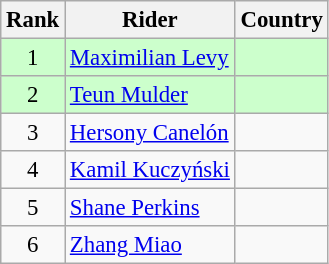<table class="wikitable sortable" style="font-size:95%" style="width:25em;">
<tr>
<th>Rank</th>
<th>Rider</th>
<th>Country</th>
</tr>
<tr bgcolor=ccffcc>
<td align=center>1</td>
<td><a href='#'>Maximilian Levy</a></td>
<td></td>
</tr>
<tr bgcolor=ccffcc>
<td align=center>2</td>
<td><a href='#'>Teun Mulder</a></td>
<td></td>
</tr>
<tr>
<td align=center>3</td>
<td><a href='#'>Hersony Canelón</a></td>
<td></td>
</tr>
<tr>
<td align=center>4</td>
<td><a href='#'>Kamil Kuczyński</a></td>
<td></td>
</tr>
<tr>
<td align=center>5</td>
<td><a href='#'>Shane Perkins</a></td>
<td></td>
</tr>
<tr>
<td align=center>6</td>
<td><a href='#'>Zhang Miao</a></td>
<td></td>
</tr>
</table>
